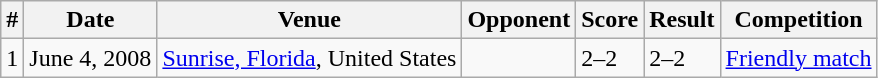<table class="wikitable">
<tr>
<th>#</th>
<th>Date</th>
<th>Venue</th>
<th>Opponent</th>
<th>Score</th>
<th>Result</th>
<th>Competition</th>
</tr>
<tr>
<td>1</td>
<td>June 4, 2008</td>
<td><a href='#'>Sunrise, Florida</a>, United States</td>
<td></td>
<td>2–2</td>
<td>2–2</td>
<td><a href='#'>Friendly match</a></td>
</tr>
</table>
